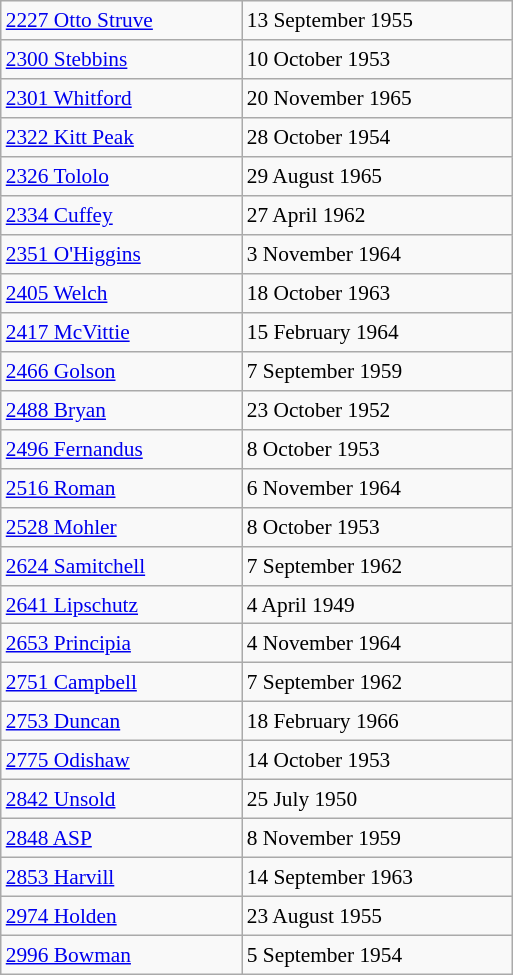<table class="wikitable" style="font-size: 89%; float: left; width: 24em; margin-right: 1em;height: 650px;">
<tr>
<td><a href='#'>2227 Otto Struve</a></td>
<td>13 September 1955</td>
</tr>
<tr>
<td><a href='#'>2300 Stebbins</a></td>
<td>10 October 1953</td>
</tr>
<tr>
<td><a href='#'>2301 Whitford</a></td>
<td>20 November 1965</td>
</tr>
<tr>
<td><a href='#'>2322 Kitt Peak</a></td>
<td>28 October 1954</td>
</tr>
<tr>
<td><a href='#'>2326 Tololo</a></td>
<td>29 August 1965</td>
</tr>
<tr>
<td><a href='#'>2334 Cuffey</a></td>
<td>27 April 1962</td>
</tr>
<tr>
<td><a href='#'>2351 O'Higgins</a></td>
<td>3 November 1964</td>
</tr>
<tr>
<td><a href='#'>2405 Welch</a></td>
<td>18 October 1963</td>
</tr>
<tr>
<td><a href='#'>2417 McVittie</a></td>
<td>15 February 1964</td>
</tr>
<tr>
<td><a href='#'>2466 Golson</a></td>
<td>7 September 1959</td>
</tr>
<tr>
<td><a href='#'>2488 Bryan</a></td>
<td>23 October 1952</td>
</tr>
<tr>
<td><a href='#'>2496 Fernandus</a></td>
<td>8 October 1953</td>
</tr>
<tr>
<td><a href='#'>2516 Roman</a></td>
<td>6 November 1964</td>
</tr>
<tr>
<td><a href='#'>2528 Mohler</a></td>
<td>8 October 1953</td>
</tr>
<tr>
<td><a href='#'>2624 Samitchell</a></td>
<td>7 September 1962</td>
</tr>
<tr>
<td><a href='#'>2641 Lipschutz</a></td>
<td>4 April 1949</td>
</tr>
<tr>
<td><a href='#'>2653 Principia</a></td>
<td>4 November 1964</td>
</tr>
<tr>
<td><a href='#'>2751 Campbell</a></td>
<td>7 September 1962</td>
</tr>
<tr>
<td><a href='#'>2753 Duncan</a></td>
<td>18 February 1966</td>
</tr>
<tr>
<td><a href='#'>2775 Odishaw</a></td>
<td>14 October 1953</td>
</tr>
<tr>
<td><a href='#'>2842 Unsold</a></td>
<td>25 July 1950</td>
</tr>
<tr>
<td><a href='#'>2848 ASP</a></td>
<td>8 November 1959</td>
</tr>
<tr>
<td><a href='#'>2853 Harvill</a></td>
<td>14 September 1963</td>
</tr>
<tr>
<td><a href='#'>2974 Holden</a></td>
<td>23 August 1955</td>
</tr>
<tr>
<td><a href='#'>2996 Bowman</a></td>
<td>5 September 1954</td>
</tr>
</table>
